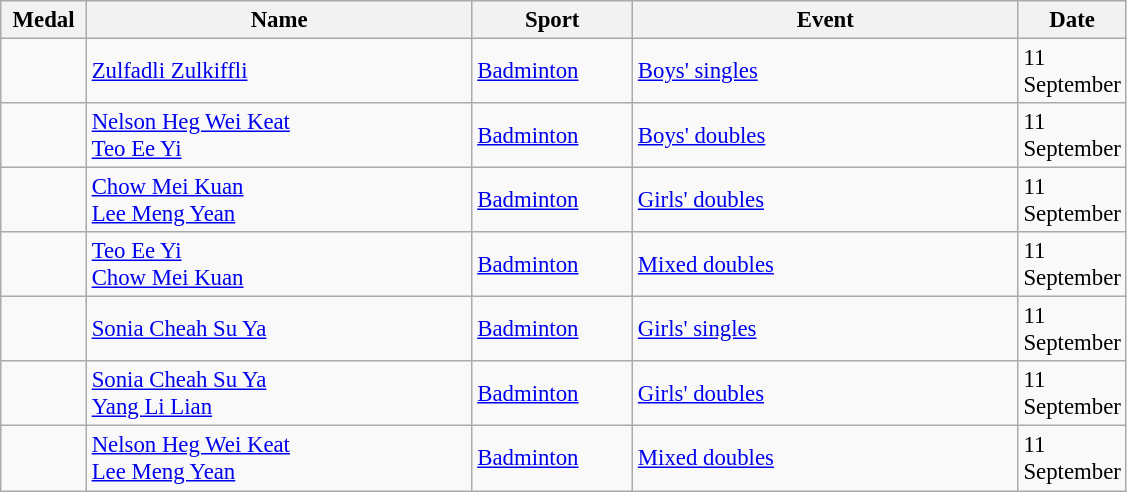<table class="wikitable sortable" style="font-size:95%">
<tr>
<th width="50">Medal</th>
<th width="250">Name</th>
<th width="100">Sport</th>
<th width="250">Event</th>
<th width="50">Date</th>
</tr>
<tr>
<td></td>
<td><a href='#'>Zulfadli Zulkiffli</a></td>
<td><a href='#'>Badminton</a></td>
<td><a href='#'>Boys' singles</a></td>
<td>11 September</td>
</tr>
<tr>
<td></td>
<td><a href='#'>Nelson Heg Wei Keat</a><br><a href='#'>Teo Ee Yi</a></td>
<td><a href='#'>Badminton</a></td>
<td><a href='#'>Boys' doubles</a></td>
<td>11 September</td>
</tr>
<tr>
<td></td>
<td><a href='#'>Chow Mei Kuan</a><br><a href='#'>Lee Meng Yean</a></td>
<td><a href='#'>Badminton</a></td>
<td><a href='#'>Girls' doubles</a></td>
<td>11 September</td>
</tr>
<tr>
<td></td>
<td><a href='#'>Teo Ee Yi</a><br><a href='#'>Chow Mei Kuan</a></td>
<td><a href='#'>Badminton</a></td>
<td><a href='#'>Mixed doubles</a></td>
<td>11 September</td>
</tr>
<tr>
<td></td>
<td><a href='#'>Sonia Cheah Su Ya</a></td>
<td><a href='#'>Badminton</a></td>
<td><a href='#'>Girls' singles</a></td>
<td>11 September</td>
</tr>
<tr>
<td></td>
<td><a href='#'>Sonia Cheah Su Ya</a><br><a href='#'>Yang Li Lian</a></td>
<td><a href='#'>Badminton</a></td>
<td><a href='#'>Girls' doubles</a></td>
<td>11 September</td>
</tr>
<tr>
<td></td>
<td><a href='#'>Nelson Heg Wei Keat</a><br><a href='#'>Lee Meng Yean</a></td>
<td><a href='#'>Badminton</a></td>
<td><a href='#'>Mixed doubles</a></td>
<td>11 September</td>
</tr>
</table>
